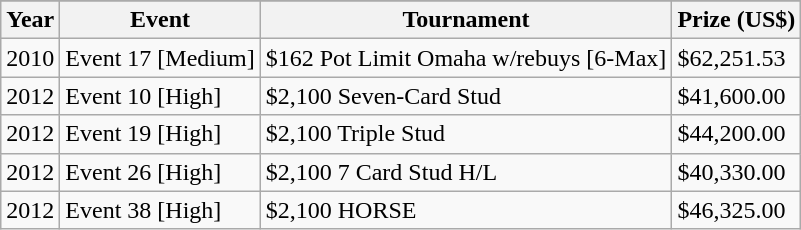<table class="wikitable" border="1">
<tr>
</tr>
<tr>
<th>Year</th>
<th>Event</th>
<th>Tournament</th>
<th>Prize (US$)</th>
</tr>
<tr>
<td>2010</td>
<td>Event 17 [Medium]</td>
<td>$162 Pot Limit Omaha w/rebuys [6-Max]</td>
<td>$62,251.53</td>
</tr>
<tr>
<td>2012</td>
<td>Event 10 [High]</td>
<td>$2,100 Seven-Card Stud</td>
<td>$41,600.00</td>
</tr>
<tr>
<td>2012</td>
<td>Event 19 [High]</td>
<td>$2,100 Triple Stud</td>
<td>$44,200.00</td>
</tr>
<tr>
<td>2012</td>
<td>Event 26 [High]</td>
<td>$2,100 7 Card Stud H/L</td>
<td>$40,330.00</td>
</tr>
<tr>
<td>2012</td>
<td>Event 38 [High]</td>
<td>$2,100 HORSE</td>
<td>$46,325.00</td>
</tr>
</table>
